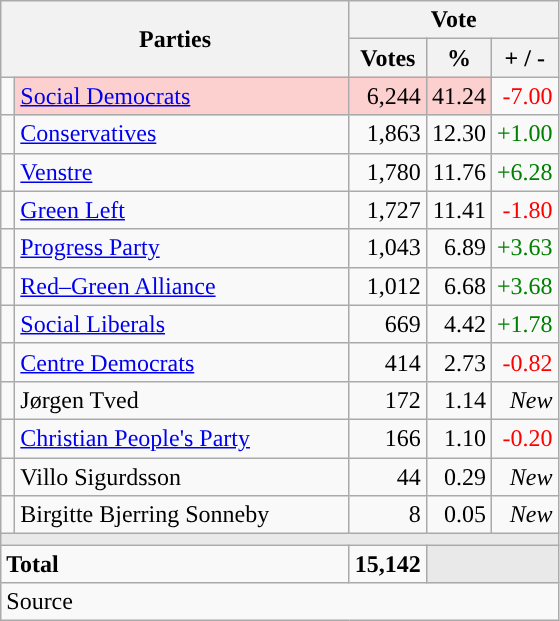<table class="wikitable" style="text-align:right;">
<tr>
<th style="text-align:centre;" rowspan="2" colspan="2" width="225">Parties</th>
<th colspan="3">Vote</th>
</tr>
<tr>
<th width="15">Votes</th>
<th width="15">%</th>
<th width="15">+ / -</th>
</tr>
<tr>
<td width="2" style="color:inherit;background:"></td>
<td bgcolor=#fbd0ce  align="left"><a href='#'>Social Democrats</a></td>
<td bgcolor=#fbd0ce>6,244</td>
<td bgcolor=#fbd0ce>41.24</td>
<td style=color:red;>-7.00</td>
</tr>
<tr>
<td width="2" style="color:inherit;background:"></td>
<td align="left"><a href='#'>Conservatives</a></td>
<td>1,863</td>
<td>12.30</td>
<td style=color:green;>+1.00</td>
</tr>
<tr>
<td width="2" style="color:inherit;background:"></td>
<td align="left"><a href='#'>Venstre</a></td>
<td>1,780</td>
<td>11.76</td>
<td style=color:green;>+6.28</td>
</tr>
<tr>
<td width="2" style="color:inherit;background:"></td>
<td align="left"><a href='#'>Green Left</a></td>
<td>1,727</td>
<td>11.41</td>
<td style=color:red;>-1.80</td>
</tr>
<tr>
<td width="2" style="color:inherit;background:"></td>
<td align="left"><a href='#'>Progress Party</a></td>
<td>1,043</td>
<td>6.89</td>
<td style=color:green;>+3.63</td>
</tr>
<tr>
<td width="2" style="color:inherit;background:"></td>
<td align="left"><a href='#'>Red–Green Alliance</a></td>
<td>1,012</td>
<td>6.68</td>
<td style=color:green;>+3.68</td>
</tr>
<tr>
<td width="2" style="color:inherit;background:"></td>
<td align="left"><a href='#'>Social Liberals</a></td>
<td>669</td>
<td>4.42</td>
<td style=color:green;>+1.78</td>
</tr>
<tr>
<td width="2" style="color:inherit;background:"></td>
<td align="left"><a href='#'>Centre Democrats</a></td>
<td>414</td>
<td>2.73</td>
<td style=color:red;>-0.82</td>
</tr>
<tr>
<td width="2" style="color:inherit;background:"></td>
<td align="left">Jørgen Tved</td>
<td>172</td>
<td>1.14</td>
<td><em>New</em></td>
</tr>
<tr>
<td width="2" style="color:inherit;background:"></td>
<td align="left"><a href='#'>Christian People's Party</a></td>
<td>166</td>
<td>1.10</td>
<td style=color:red;>-0.20</td>
</tr>
<tr>
<td width="2" style="color:inherit;background:"></td>
<td align="left">Villo Sigurdsson</td>
<td>44</td>
<td>0.29</td>
<td><em>New</em></td>
</tr>
<tr>
<td width="2" style="color:inherit;background:"></td>
<td align="left">Birgitte Bjerring Sonneby</td>
<td>8</td>
<td>0.05</td>
<td><em>New</em></td>
</tr>
<tr>
<td colspan="7" bgcolor="#E9E9E9"></td>
</tr>
<tr>
<td align="left" colspan="2"><strong>Total</strong></td>
<td><strong>15,142</strong></td>
<td bgcolor="#E9E9E9" colspan="2"></td>
</tr>
<tr>
<td align="left" colspan="6">Source</td>
</tr>
</table>
